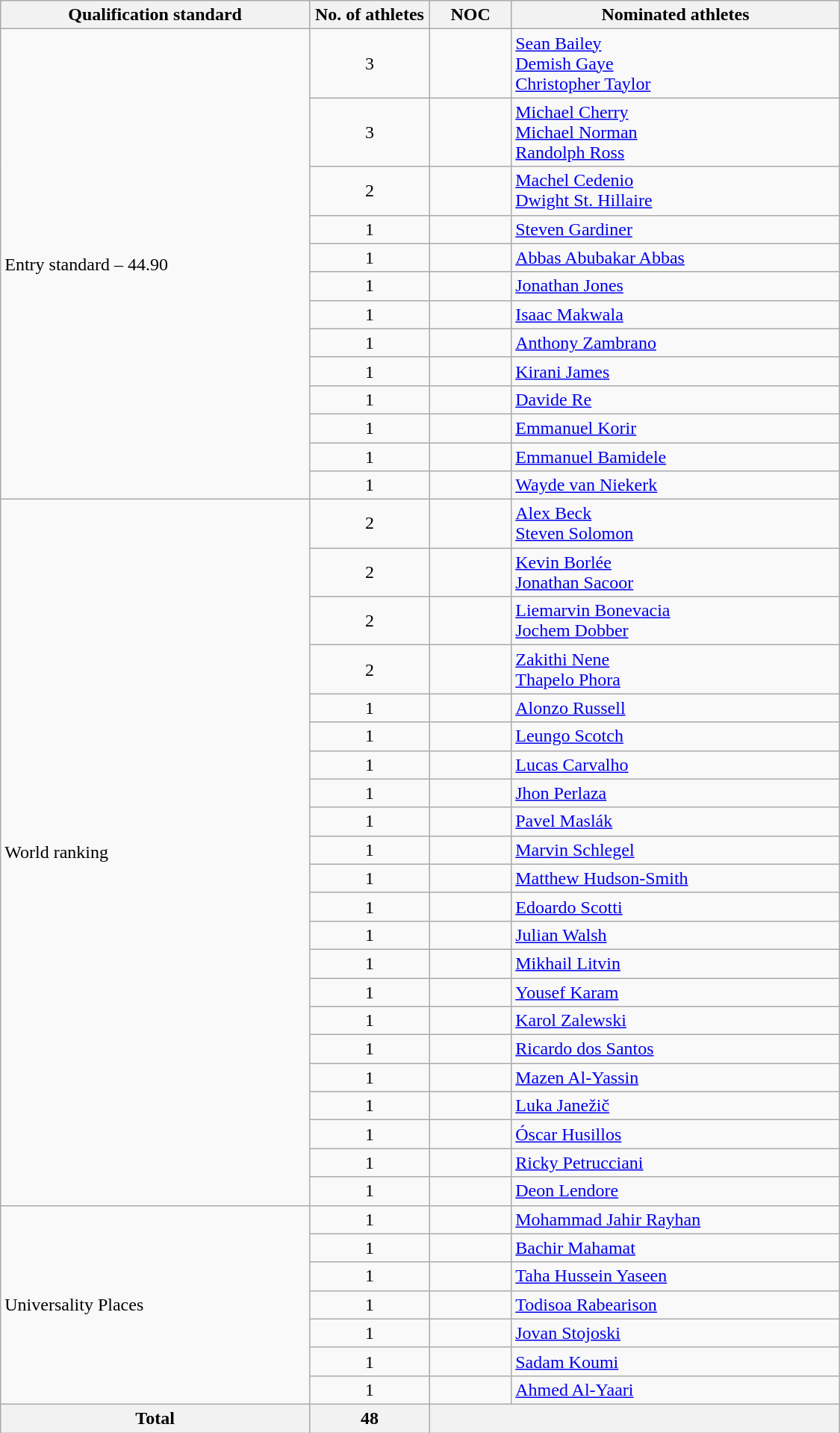<table class="wikitable" style="text-align:left; width:750px;">
<tr>
<th>Qualification standard</th>
<th width=100>No. of athletes</th>
<th>NOC</th>
<th>Nominated athletes</th>
</tr>
<tr>
<td rowspan=13>Entry standard – 44.90</td>
<td align=center>3</td>
<td></td>
<td><a href='#'>Sean Bailey</a><br><a href='#'>Demish Gaye</a><br><a href='#'>Christopher Taylor</a></td>
</tr>
<tr>
<td align=center>3</td>
<td></td>
<td><a href='#'>Michael Cherry</a><br><a href='#'>Michael Norman</a><br><a href='#'>Randolph Ross</a></td>
</tr>
<tr>
<td align=center>2</td>
<td></td>
<td><a href='#'>Machel Cedenio</a><br><a href='#'>Dwight St. Hillaire</a></td>
</tr>
<tr>
<td align=center>1</td>
<td></td>
<td><a href='#'>Steven Gardiner</a></td>
</tr>
<tr>
<td align=center>1</td>
<td></td>
<td><a href='#'>Abbas Abubakar Abbas</a></td>
</tr>
<tr>
<td align=center>1</td>
<td></td>
<td><a href='#'>Jonathan Jones</a></td>
</tr>
<tr>
<td align=center>1</td>
<td></td>
<td><a href='#'>Isaac Makwala</a></td>
</tr>
<tr>
<td align=center>1</td>
<td></td>
<td><a href='#'>Anthony Zambrano</a></td>
</tr>
<tr>
<td align=center>1</td>
<td></td>
<td><a href='#'>Kirani James</a></td>
</tr>
<tr>
<td align=center>1</td>
<td></td>
<td><a href='#'>Davide Re</a></td>
</tr>
<tr>
<td align=center>1</td>
<td></td>
<td><a href='#'>Emmanuel Korir</a></td>
</tr>
<tr>
<td align=center>1</td>
<td></td>
<td><a href='#'>Emmanuel Bamidele</a></td>
</tr>
<tr>
<td align=center>1</td>
<td></td>
<td><a href='#'>Wayde van Niekerk</a></td>
</tr>
<tr>
<td rowspan=22>World ranking</td>
<td align=center>2</td>
<td></td>
<td><a href='#'>Alex Beck</a><br><a href='#'>Steven Solomon</a></td>
</tr>
<tr>
<td align=center>2</td>
<td></td>
<td><a href='#'>Kevin Borlée</a><br><a href='#'>Jonathan Sacoor</a></td>
</tr>
<tr>
<td align=center>2</td>
<td></td>
<td><a href='#'>Liemarvin Bonevacia</a><br><a href='#'>Jochem Dobber</a></td>
</tr>
<tr>
<td align=center>2</td>
<td></td>
<td><a href='#'>Zakithi Nene</a><br><a href='#'>Thapelo Phora</a></td>
</tr>
<tr>
<td align=center>1</td>
<td></td>
<td><a href='#'>Alonzo Russell</a></td>
</tr>
<tr>
<td align=center>1</td>
<td></td>
<td><a href='#'>Leungo Scotch</a></td>
</tr>
<tr>
<td align=center>1</td>
<td></td>
<td><a href='#'>Lucas Carvalho</a></td>
</tr>
<tr>
<td align=center>1</td>
<td></td>
<td><a href='#'>Jhon Perlaza</a></td>
</tr>
<tr>
<td align=center>1</td>
<td></td>
<td><a href='#'>Pavel Maslák</a></td>
</tr>
<tr>
<td align=center>1</td>
<td></td>
<td><a href='#'>Marvin Schlegel</a></td>
</tr>
<tr>
<td align=center>1</td>
<td></td>
<td><a href='#'>Matthew Hudson-Smith</a></td>
</tr>
<tr>
<td align=center>1</td>
<td></td>
<td><a href='#'>Edoardo Scotti</a></td>
</tr>
<tr>
<td align=center>1</td>
<td></td>
<td><a href='#'>Julian Walsh</a></td>
</tr>
<tr>
<td align=center>1</td>
<td></td>
<td><a href='#'>Mikhail Litvin</a></td>
</tr>
<tr>
<td align=center>1</td>
<td></td>
<td><a href='#'>Yousef Karam</a></td>
</tr>
<tr>
<td align=center>1</td>
<td></td>
<td><a href='#'>Karol Zalewski</a></td>
</tr>
<tr>
<td align=center>1</td>
<td></td>
<td><a href='#'>Ricardo dos Santos</a></td>
</tr>
<tr>
<td align=center>1</td>
<td></td>
<td><a href='#'>Mazen Al-Yassin</a></td>
</tr>
<tr>
<td align=center>1</td>
<td></td>
<td><a href='#'>Luka Janežič</a></td>
</tr>
<tr>
<td align=center>1</td>
<td></td>
<td><a href='#'>Óscar Husillos</a></td>
</tr>
<tr>
<td align=center>1</td>
<td></td>
<td><a href='#'>Ricky Petrucciani</a></td>
</tr>
<tr>
<td align=center>1</td>
<td></td>
<td><a href='#'>Deon Lendore</a></td>
</tr>
<tr>
<td rowspan=7>Universality Places</td>
<td align=center>1</td>
<td></td>
<td><a href='#'>Mohammad Jahir Rayhan</a></td>
</tr>
<tr>
<td align=center>1</td>
<td></td>
<td><a href='#'>Bachir Mahamat</a></td>
</tr>
<tr>
<td align=center>1</td>
<td></td>
<td><a href='#'>Taha Hussein Yaseen</a></td>
</tr>
<tr>
<td align=center>1</td>
<td></td>
<td><a href='#'>Todisoa Rabearison</a></td>
</tr>
<tr>
<td align=center>1</td>
<td></td>
<td><a href='#'>Jovan Stojoski</a></td>
</tr>
<tr>
<td align=center>1</td>
<td></td>
<td><a href='#'>Sadam Koumi</a></td>
</tr>
<tr>
<td align=center>1</td>
<td></td>
<td><a href='#'>Ahmed Al-Yaari</a></td>
</tr>
<tr>
<th>Total</th>
<th>48</th>
<th colspan=2></th>
</tr>
</table>
